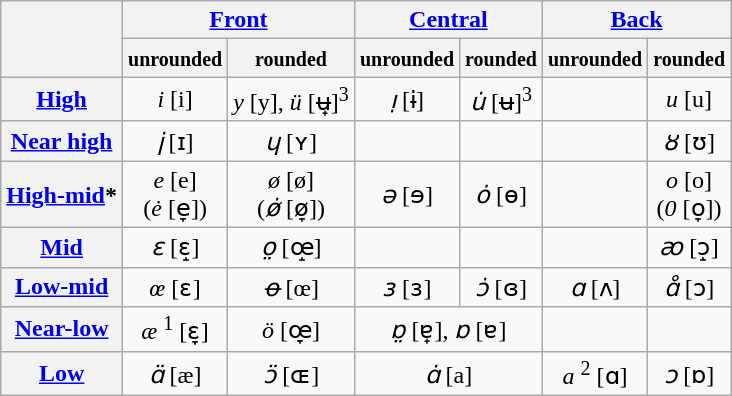<table class="wikitable Unicode">
<tr align=center>
<th rowspan="2"></th>
<th colspan="2"><a href='#'>Front</a></th>
<th colspan="2"><a href='#'>Central</a></th>
<th colspan="2"><a href='#'>Back</a></th>
</tr>
<tr align=center>
<th><small>unrounded</small></th>
<th><small>rounded</small></th>
<th><small>unrounded</small></th>
<th><small>rounded</small></th>
<th><small>unrounded</small></th>
<th><small>rounded</small></th>
</tr>
<tr align=center>
<th><a href='#'>High</a></th>
<td><em>i</em> [i]</td>
<td><em>y</em> [y], <em>ü</em> [ʉ̟]<sup>3</sup></td>
<td><em>ı̣</em> [ɨ]</td>
<td><em>u̇</em> [ʉ]<sup>3</sup></td>
<td></td>
<td><em>u</em> [u]</td>
</tr>
<tr align=center>
<th><a href='#'>Near high</a></th>
<td><em>ꞁ̇</em> [ɪ]</td>
<td><em>ɥ</em> [ʏ]</td>
<td></td>
<td></td>
<td></td>
<td><em>ȣ</em> [ʊ]</td>
</tr>
<tr align=center>
<th><a href='#'>High-mid</a>*</th>
<td><em>e</em> [e] <br>(<em>ė</em> [e̞])</td>
<td><em>ø</em> [ø] <br>(<em>ø̇</em> [ø̞])</td>
<td><em>ə</em> [ɘ]</td>
<td><em>ȯ</em> [ɵ]</td>
<td></td>
<td><em>o</em> [o] <br>(<em>0</em> [o̞])</td>
</tr>
<tr align=center>
<th><a href='#'>Mid</a></th>
<td><em>ɛ</em> [ɛ̝]</td>
<td><em>o̤</em> [œ̝]</td>
<td></td>
<td></td>
<td></td>
<td><em>ꜵ</em> [ɔ̝]</td>
</tr>
<tr align=center>
<th><a href='#'>Low-mid</a></th>
<td><em>œ</em> [ɛ]</td>
<td><em>ꝋ</em> [œ]</td>
<td><em>ɜ</em> [ɜ]</td>
<td><em>ɔ̇</em> [ɞ]</td>
<td><em>ɑ</em> [ʌ]</td>
<td><em>ɑ̊</em> [ɔ]</td>
</tr>
<tr align=center>
<th><a href='#'>Near-low</a></th>
<td><em>æ</em> <sup>1</sup> [ɛ̞]</td>
<td><em>ö</em> [œ̞]</td>
<td colspan=2><em>ɒ̤</em> [ɐ̟], <em>ɒ</em> [ɐ]</td>
<td></td>
<td></td>
</tr>
<tr align=center>
<th><a href='#'>Low</a></th>
<td><em>ɑ̈</em> [æ]</td>
<td><em>ɔ̈</em> [ɶ]</td>
<td colspan=2><em>ɑ̇</em> [a]</td>
<td><em>a</em> <sup>2</sup> [ɑ]</td>
<td><em>ɔ</em> [ɒ]</td>
</tr>
</table>
